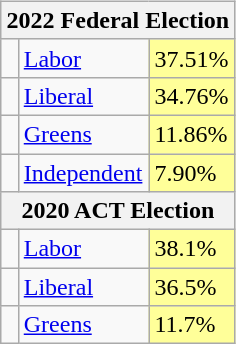<table style="float:right; margin:0 0 0.5em 1em;">
<tr>
<td><br><table class="wikitable">
<tr>
<th colspan = 3>2022 Federal Election</th>
</tr>
<tr>
<td> </td>
<td><a href='#'>Labor</a></td>
<td style="background:#ff9;">37.51%</td>
</tr>
<tr>
<td> </td>
<td><a href='#'>Liberal</a></td>
<td style="background:#ff9;">34.76%</td>
</tr>
<tr>
<td> </td>
<td><a href='#'>Greens</a></td>
<td style="background:#ff9;">11.86%</td>
</tr>
<tr>
<td> </td>
<td><a href='#'>Independent</a></td>
<td style="background:#ff9;">7.90%</td>
</tr>
<tr>
<th colspan = 3>2020 ACT Election</th>
</tr>
<tr>
<td> </td>
<td><a href='#'>Labor</a></td>
<td style="background:#ff9;">38.1%</td>
</tr>
<tr>
<td> </td>
<td><a href='#'>Liberal</a></td>
<td style="background:#ff9;">36.5%</td>
</tr>
<tr>
<td> </td>
<td><a href='#'>Greens</a></td>
<td style="background:#ff9;">11.7%</td>
</tr>
</table>
</td>
</tr>
</table>
